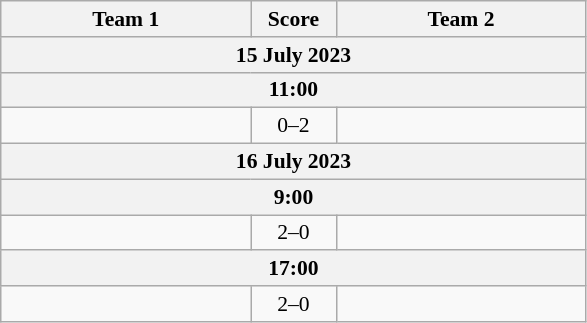<table class="wikitable" style="text-align: center; font-size:90% ">
<tr>
<th align="right" width="160">Team 1</th>
<th width="50">Score</th>
<th align="left" width="160">Team 2</th>
</tr>
<tr>
<th colspan=3>15 July 2023</th>
</tr>
<tr>
<th colspan=3>11:00</th>
</tr>
<tr>
<td align=right></td>
<td align=center>0–2</td>
<td align=left></td>
</tr>
<tr>
<th colspan=3>16 July 2023</th>
</tr>
<tr>
<th colspan=3>9:00</th>
</tr>
<tr>
<td align=right></td>
<td align=center>2–0</td>
<td align=left></td>
</tr>
<tr>
<th colspan=3>17:00</th>
</tr>
<tr>
<td align=right></td>
<td align=center>2–0</td>
<td align=left></td>
</tr>
</table>
